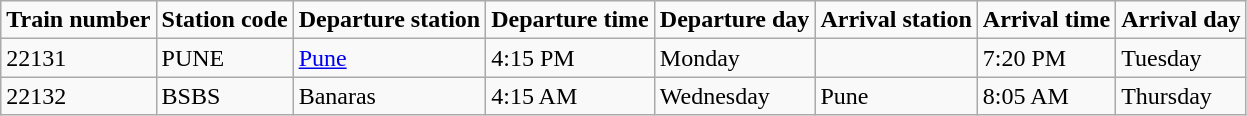<table class="wikitable">
<tr>
<td><strong>Train number</strong></td>
<td><strong>Station code</strong></td>
<td><strong>Departure station</strong></td>
<td><strong>Departure time</strong></td>
<td><strong>Departure day</strong></td>
<td><strong>Arrival station</strong></td>
<td><strong>Arrival time</strong></td>
<td><strong>Arrival day</strong></td>
</tr>
<tr>
<td>22131</td>
<td>PUNE</td>
<td><a href='#'>Pune</a></td>
<td>4:15 PM</td>
<td>Monday</td>
<td></td>
<td>7:20 PM</td>
<td>Tuesday</td>
</tr>
<tr>
<td>22132</td>
<td>BSBS</td>
<td>Banaras</td>
<td>4:15 AM</td>
<td>Wednesday</td>
<td>Pune</td>
<td>8:05 AM</td>
<td>Thursday</td>
</tr>
</table>
